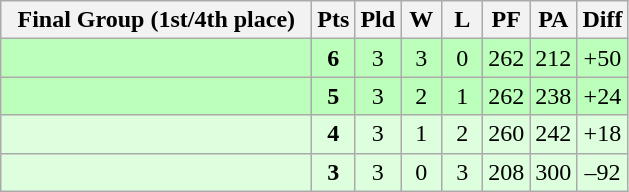<table class=wikitable style="text-align:center">
<tr>
<th width=200>Final Group (1st/4th place)</th>
<th width=20>Pts</th>
<th width=20>Pld</th>
<th width=20>W</th>
<th width=20>L</th>
<th width=20>PF</th>
<th width=20>PA</th>
<th width=20>Diff</th>
</tr>
<tr style="background:#bbffbb">
<td style="text-align:left"></td>
<td><strong>6</strong></td>
<td>3</td>
<td>3</td>
<td>0</td>
<td>262</td>
<td>212</td>
<td>+50</td>
</tr>
<tr style="background:#bbffbb">
<td style="text-align:left"></td>
<td><strong>5</strong></td>
<td>3</td>
<td>2</td>
<td>1</td>
<td>262</td>
<td>238</td>
<td>+24</td>
</tr>
<tr style="background:#ddffdd">
<td style="text-align:left"></td>
<td><strong>4</strong></td>
<td>3</td>
<td>1</td>
<td>2</td>
<td>260</td>
<td>242</td>
<td>+18</td>
</tr>
<tr style="background:#ddffdd">
<td style="text-align:left"></td>
<td><strong>3</strong></td>
<td>3</td>
<td>0</td>
<td>3</td>
<td>208</td>
<td>300</td>
<td>–92</td>
</tr>
</table>
